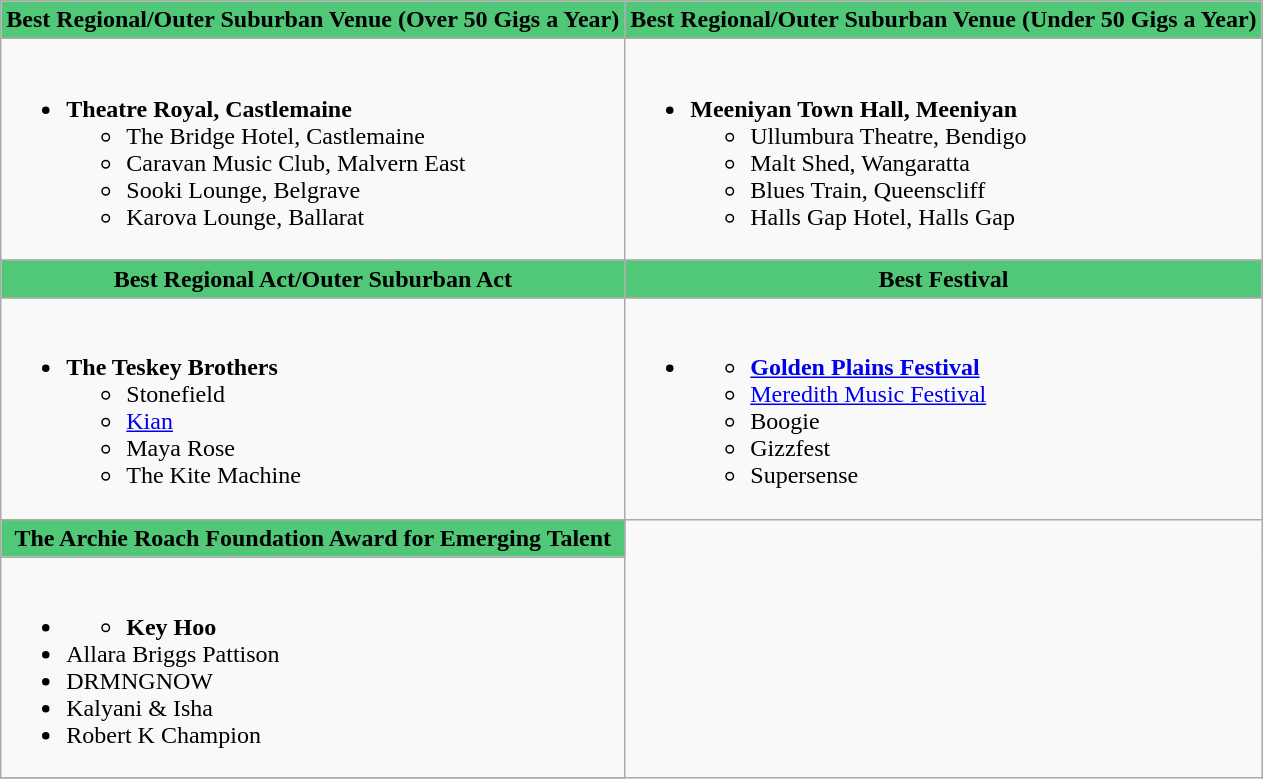<table class=wikitable style="width="100%">
<tr>
<th style="background:#50C878; width=;"50%">Best Regional/Outer Suburban Venue (Over 50 Gigs a Year)</th>
<th style="background:#50C878; width=;"50%">Best Regional/Outer Suburban Venue (Under 50 Gigs a Year)</th>
</tr>
<tr>
<td><br><ul><li><strong>Theatre Royal, Castlemaine</strong><ul><li>The Bridge Hotel, Castlemaine</li><li>Caravan Music Club, Malvern East</li><li>Sooki Lounge, Belgrave</li><li>Karova Lounge, Ballarat</li></ul></li></ul></td>
<td><br><ul><li><strong>Meeniyan Town Hall, Meeniyan</strong><ul><li>Ullumbura Theatre, Bendigo</li><li>Malt Shed, Wangaratta</li><li>Blues Train, Queenscliff</li><li>Halls Gap Hotel, Halls Gap</li></ul></li></ul></td>
</tr>
<tr>
<th style="background:#50C878; width=;"50%">Best Regional Act/Outer Suburban Act</th>
<th style="background:#50C878; width=;"50%">Best Festival</th>
</tr>
<tr>
<td><br><ul><li><strong>The Teskey Brothers</strong><ul><li>Stonefield</li><li><a href='#'>Kian</a></li><li>Maya Rose</li><li>The Kite Machine</li></ul></li></ul></td>
<td><br><ul><li><ul><li><strong><a href='#'>Golden Plains Festival</a></strong></li><li><a href='#'>Meredith Music Festival</a></li><li>Boogie</li><li>Gizzfest</li><li>Supersense</li></ul></li></ul></td>
</tr>
<tr>
<th style="background:#50C878; width=;"50%">The Archie Roach Foundation Award for Emerging Talent</th>
</tr>
<tr>
<td><br><ul><li><ul><li><strong>Key Hoo</strong></li></ul></li><li>Allara Briggs Pattison</li><li>DRMNGNOW</li><li>Kalyani & Isha</li><li>Robert K Champion</li></ul></td>
</tr>
<tr>
</tr>
</table>
